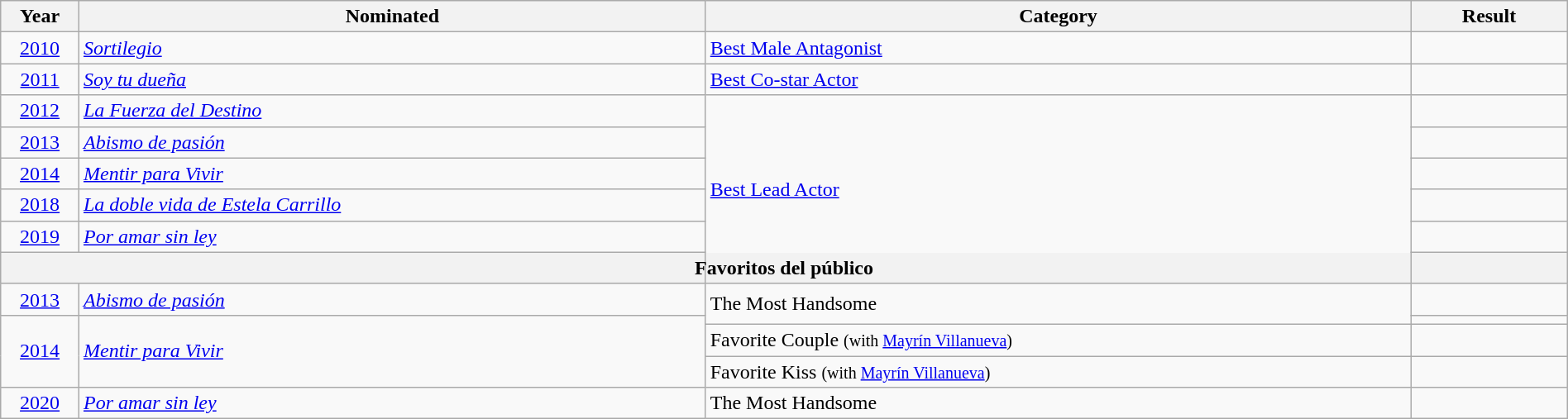<table class="wikitable" style="width:100%;">
<tr>
<th width=5%>Year</th>
<th style="width:40%;">Nominated</th>
<th style="width:45%;">Category</th>
<th style="width:10%;">Result</th>
</tr>
<tr>
<td style="text-align:center;"><a href='#'>2010</a></td>
<td><em><a href='#'>Sortilegio</a></em></td>
<td><a href='#'>Best Male Antagonist</a></td>
<td></td>
</tr>
<tr>
<td style="text-align:center;"><a href='#'>2011</a></td>
<td><em><a href='#'>Soy tu dueña</a></em></td>
<td><a href='#'>Best Co-star Actor</a></td>
<td></td>
</tr>
<tr>
<td style="text-align:center;"><a href='#'>2012</a></td>
<td><em><a href='#'>La Fuerza del Destino</a></em></td>
<td rowspan="6"><a href='#'>Best Lead Actor</a></td>
<td></td>
</tr>
<tr>
<td style="text-align:center;"><a href='#'>2013</a></td>
<td><em><a href='#'>Abismo de pasión</a></em></td>
<td></td>
</tr>
<tr>
<td style="text-align:center;"><a href='#'>2014</a></td>
<td><em><a href='#'>Mentir para Vivir</a></em></td>
<td></td>
</tr>
<tr>
<td style="text-align:center;"><a href='#'>2018</a></td>
<td><em><a href='#'>La doble vida de Estela Carrillo</a></em></td>
<td></td>
</tr>
<tr>
<td style="text-align:center;"><a href='#'>2019</a></td>
<td><em><a href='#'>Por amar sin ley</a></em></td>
<td></td>
</tr>
<tr>
<th colspan=5>Favoritos del público</th>
</tr>
<tr>
<td style="text-align:center;"><a href='#'>2013</a></td>
<td><em><a href='#'>Abismo de pasión</a></em></td>
<td rowspan="2">The Most Handsome</td>
<td></td>
</tr>
<tr>
<td style="text-align:center;" rowspan=3><a href='#'>2014</a></td>
<td rowspan="3"><em><a href='#'>Mentir para Vivir</a></em></td>
<td></td>
</tr>
<tr>
<td>Favorite Couple <small>(with <a href='#'>Mayrín Villanueva</a>)</small></td>
<td></td>
</tr>
<tr>
<td>Favorite Kiss <small>(with <a href='#'>Mayrín Villanueva</a>)</small></td>
<td></td>
</tr>
<tr>
<td style="text-align:center;"><a href='#'>2020</a></td>
<td><em><a href='#'>Por amar sin ley</a></em></td>
<td>The Most Handsome</td>
<td></td>
</tr>
</table>
